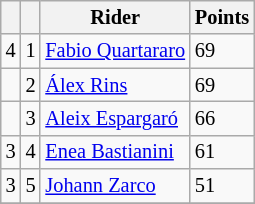<table class="wikitable" style="font-size: 85%;">
<tr>
<th></th>
<th></th>
<th>Rider</th>
<th>Points</th>
</tr>
<tr>
<td> 4</td>
<td align=center>1</td>
<td> <a href='#'>Fabio Quartararo</a></td>
<td align=left>69</td>
</tr>
<tr>
<td></td>
<td align=center>2</td>
<td> <a href='#'>Álex Rins</a></td>
<td align=left>69</td>
</tr>
<tr>
<td></td>
<td align=center>3</td>
<td> <a href='#'>Aleix Espargaró</a></td>
<td align=left>66</td>
</tr>
<tr>
<td> 3</td>
<td align=center>4</td>
<td> <a href='#'>Enea Bastianini</a></td>
<td align=left>61</td>
</tr>
<tr>
<td> 3</td>
<td align=center>5</td>
<td> <a href='#'>Johann Zarco</a></td>
<td align=left>51</td>
</tr>
<tr>
</tr>
</table>
